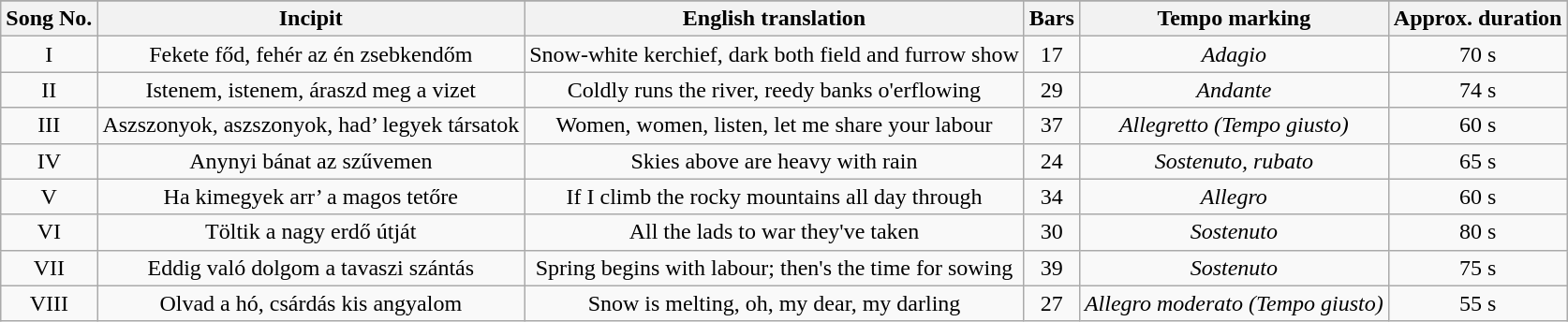<table class="wikitable">
<tr>
</tr>
<tr>
<th align="center">Song No.</th>
<th align="center">Incipit</th>
<th align="center">English translation</th>
<th align="center">Bars</th>
<th align="center">Tempo marking</th>
<th align="center">Approx. duration</th>
</tr>
<tr align=center>
<td>I</td>
<td>Fekete főd, fehér az én zsebkendőm</td>
<td>Snow-white kerchief, dark both field and furrow show</td>
<td>17</td>
<td><em>Adagio</em></td>
<td>70 s</td>
</tr>
<tr align=center>
<td>II</td>
<td>Istenem, istenem, áraszd meg a vizet</td>
<td>Coldly runs the river, reedy banks o'erflowing</td>
<td>29</td>
<td><em>Andante</em></td>
<td>74 s</td>
</tr>
<tr align=center>
<td>III</td>
<td>Aszszonyok, aszszonyok, had’ legyek társatok</td>
<td>Women, women, listen, let me share your labour</td>
<td>37</td>
<td><em>Allegretto (Tempo giusto)</em></td>
<td>60 s</td>
</tr>
<tr align=center>
<td>IV</td>
<td>Anynyi bánat az szűvemen</td>
<td>Skies above are heavy with rain</td>
<td>24</td>
<td><em>Sostenuto, rubato</em></td>
<td>65 s</td>
</tr>
<tr align=center>
<td>V</td>
<td>Ha kimegyek arr’ a magos tetőre</td>
<td>If I climb the rocky mountains all day through</td>
<td>34</td>
<td><em>Allegro</em></td>
<td>60 s</td>
</tr>
<tr align=center>
<td>VI</td>
<td>Töltik a nagy erdő útját</td>
<td>All the lads to war they've taken</td>
<td>30</td>
<td><em>Sostenuto</em></td>
<td>80 s</td>
</tr>
<tr align=center>
<td>VII</td>
<td>Eddig való dolgom a tavaszi szántás</td>
<td>Spring begins with labour; then's the time for sowing</td>
<td>39</td>
<td><em>Sostenuto</em></td>
<td>75 s</td>
</tr>
<tr align=center>
<td>VIII</td>
<td>Olvad a hó, csárdás kis angyalom</td>
<td>Snow is melting, oh, my dear, my darling</td>
<td>27</td>
<td><em>Allegro moderato (Tempo giusto)</em></td>
<td>55 s</td>
</tr>
</table>
